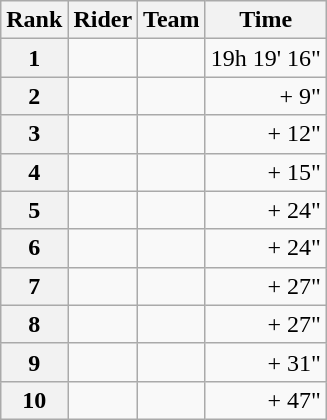<table class="wikitable" margin-bottom:0;">
<tr>
<th scope="col">Rank</th>
<th scope="col">Rider</th>
<th scope="col">Team</th>
<th scope="col">Time</th>
</tr>
<tr>
<th scope="row">1</th>
<td> </td>
<td></td>
<td align="right">19h 19' 16"</td>
</tr>
<tr>
<th scope="row">2</th>
<td></td>
<td></td>
<td align="right">+ 9"</td>
</tr>
<tr>
<th scope="row">3</th>
<td></td>
<td></td>
<td align="right">+ 12"</td>
</tr>
<tr>
<th scope="row">4</th>
<td></td>
<td></td>
<td align="right">+ 15"</td>
</tr>
<tr>
<th scope="row">5</th>
<td></td>
<td></td>
<td align="right">+ 24"</td>
</tr>
<tr>
<th scope="row">6</th>
<td></td>
<td></td>
<td align="right">+ 24"</td>
</tr>
<tr>
<th scope="row">7</th>
<td></td>
<td></td>
<td align="right">+ 27"</td>
</tr>
<tr>
<th scope="row">8</th>
<td></td>
<td></td>
<td align="right">+ 27"</td>
</tr>
<tr>
<th scope="row">9</th>
<td></td>
<td></td>
<td align="right">+ 31"</td>
</tr>
<tr>
<th scope="row">10</th>
<td></td>
<td></td>
<td align="right">+ 47"</td>
</tr>
</table>
